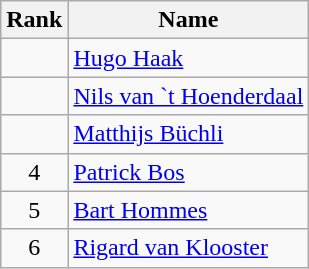<table class="wikitable sortable" style="text-align:center">
<tr>
<th>Rank</th>
<th>Name</th>
</tr>
<tr>
<td></td>
<td align=left><a href='#'>Hugo Haak</a></td>
</tr>
<tr>
<td></td>
<td align=left><a href='#'>Nils van `t Hoenderdaal</a></td>
</tr>
<tr>
<td></td>
<td align=left><a href='#'>Matthijs Büchli</a></td>
</tr>
<tr>
<td>4</td>
<td align=left><a href='#'>Patrick Bos</a></td>
</tr>
<tr>
<td>5</td>
<td align=left><a href='#'>Bart Hommes</a></td>
</tr>
<tr>
<td>6</td>
<td align=left><a href='#'>Rigard van Klooster</a></td>
</tr>
</table>
